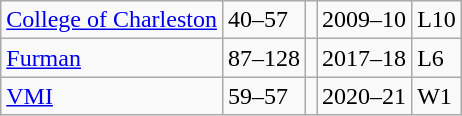<table class="wikitable">
<tr>
<td><a href='#'>College of Charleston</a></td>
<td>40–57</td>
<td></td>
<td>2009–10</td>
<td>L10</td>
</tr>
<tr>
<td><a href='#'>Furman</a></td>
<td>87–128</td>
<td></td>
<td>2017–18</td>
<td>L6</td>
</tr>
<tr>
<td><a href='#'>VMI</a></td>
<td>59–57</td>
<td></td>
<td>2020–21</td>
<td>W1</td>
</tr>
</table>
